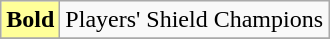<table class="wikitable">
<tr>
<td bgcolor=#FFFF99><strong>Bold</strong></td>
<td>Players' Shield Champions</td>
</tr>
<tr>
</tr>
</table>
